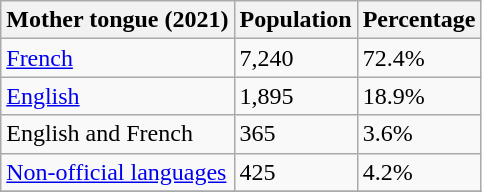<table class="wikitable">
<tr>
<th>Mother tongue (2021)</th>
<th>Population</th>
<th>Percentage</th>
</tr>
<tr>
<td><a href='#'>French</a></td>
<td>7,240</td>
<td>72.4%</td>
</tr>
<tr>
<td><a href='#'>English</a></td>
<td>1,895</td>
<td>18.9%</td>
</tr>
<tr>
<td>English and French</td>
<td>365</td>
<td>3.6%</td>
</tr>
<tr>
<td><a href='#'>Non-official languages</a></td>
<td>425</td>
<td>4.2%</td>
</tr>
<tr>
</tr>
</table>
